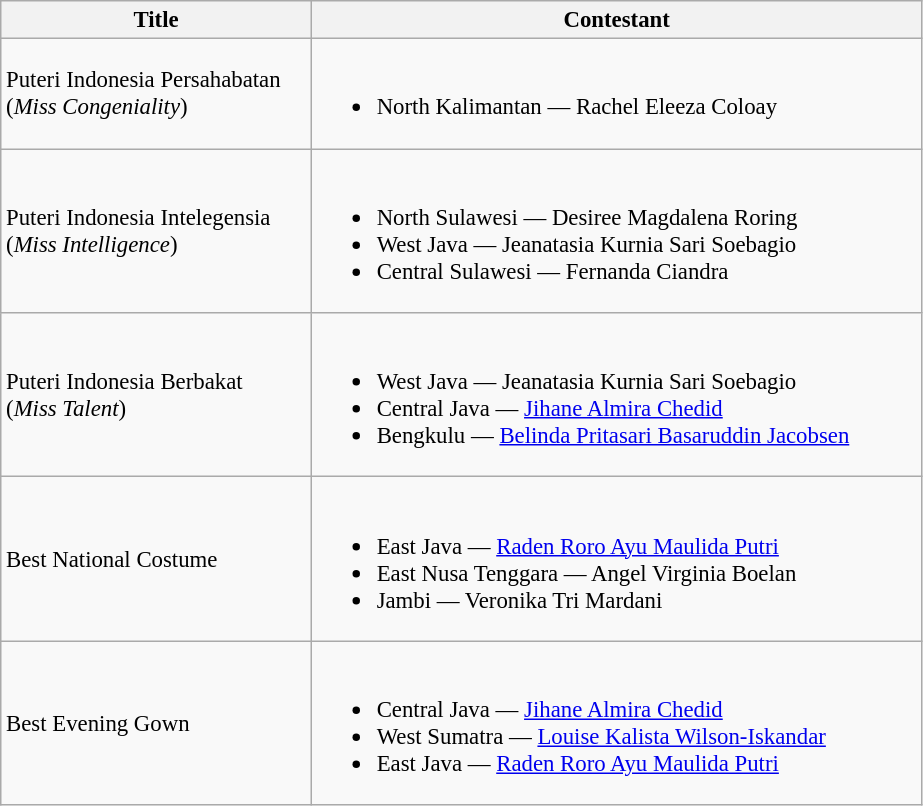<table class="wikitable sortable" style="font-size:95%;">
<tr>
<th style="width:200px;">Title</th>
<th style="width:400px;">Contestant</th>
</tr>
<tr>
<td>Puteri Indonesia Persahabatan<br> (<em>Miss Congeniality</em>)</td>
<td><br><ul><li>North Kalimantan — Rachel Eleeza Coloay</li></ul></td>
</tr>
<tr>
<td>Puteri Indonesia Intelegensia<br> (<em>Miss Intelligence</em>)</td>
<td><br><ul><li> North Sulawesi — Desiree Magdalena Roring</li><li> West Java — Jeanatasia Kurnia Sari Soebagio</li><li> Central Sulawesi — Fernanda Ciandra</li></ul></td>
</tr>
<tr>
<td>Puteri Indonesia Berbakat <br> (<em>Miss Talent</em>)</td>
<td><br><ul><li> West Java — Jeanatasia Kurnia Sari Soebagio</li><li> Central Java — <a href='#'>Jihane Almira Chedid</a></li><li> Bengkulu — <a href='#'>Belinda Pritasari Basaruddin Jacobsen</a></li></ul></td>
</tr>
<tr>
<td>Best National Costume</td>
<td><br><ul><li> East Java — <a href='#'>Raden Roro Ayu Maulida Putri</a></li><li> East Nusa Tenggara — Angel Virginia Boelan</li><li> Jambi — Veronika Tri Mardani</li></ul></td>
</tr>
<tr>
<td>Best Evening Gown</td>
<td><br><ul><li> Central Java — <a href='#'>Jihane Almira Chedid</a></li><li> West Sumatra — <a href='#'>Louise Kalista Wilson-Iskandar</a></li><li> East Java — <a href='#'>Raden Roro Ayu Maulida Putri</a></li></ul></td>
</tr>
</table>
